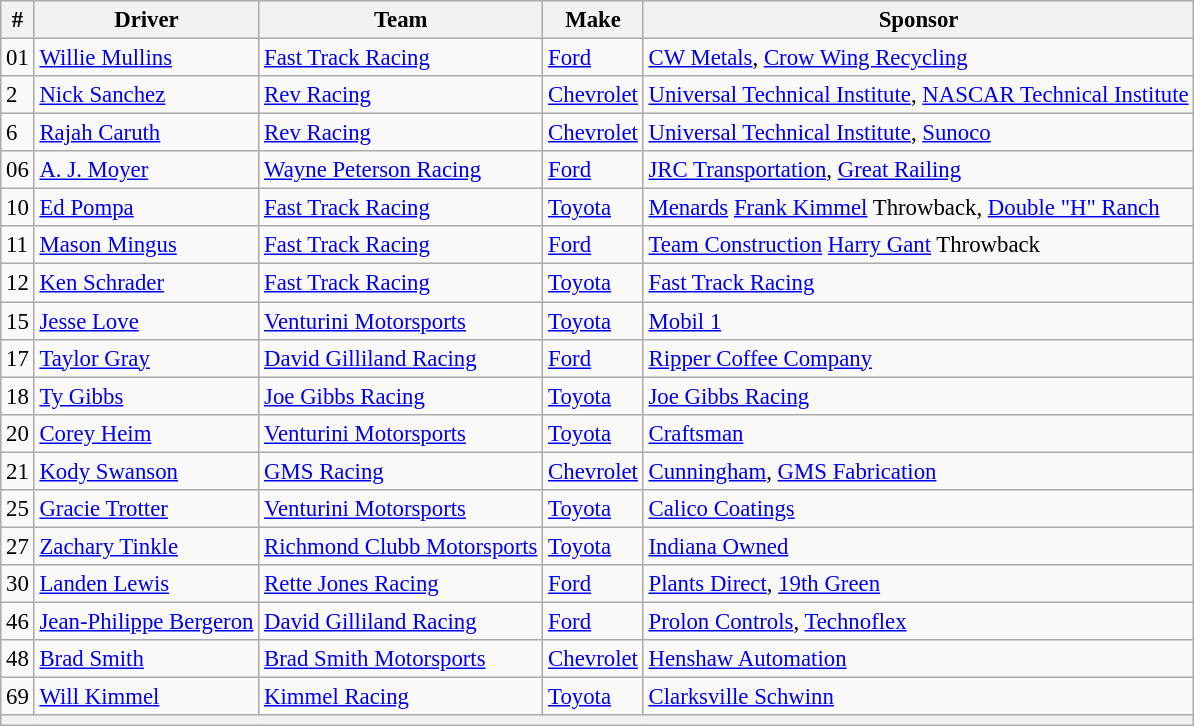<table class="wikitable" style="font-size:95%">
<tr>
<th>#</th>
<th>Driver</th>
<th>Team</th>
<th>Make</th>
<th>Sponsor</th>
</tr>
<tr>
<td>01</td>
<td><a href='#'>Willie Mullins</a></td>
<td><a href='#'>Fast Track Racing</a></td>
<td><a href='#'>Ford</a></td>
<td><a href='#'>CW Metals</a>, <a href='#'>Crow Wing Recycling</a></td>
</tr>
<tr>
<td>2</td>
<td><a href='#'>Nick Sanchez</a></td>
<td><a href='#'>Rev Racing</a></td>
<td><a href='#'>Chevrolet</a></td>
<td><a href='#'>Universal Technical Institute</a>, <a href='#'>NASCAR Technical Institute</a></td>
</tr>
<tr>
<td>6</td>
<td><a href='#'>Rajah Caruth</a></td>
<td><a href='#'>Rev Racing</a></td>
<td><a href='#'>Chevrolet</a></td>
<td><a href='#'>Universal Technical Institute</a>, <a href='#'>Sunoco</a></td>
</tr>
<tr>
<td>06</td>
<td><a href='#'>A. J. Moyer</a></td>
<td><a href='#'>Wayne Peterson Racing</a></td>
<td><a href='#'>Ford</a></td>
<td><a href='#'>JRC Transportation</a>, <a href='#'>Great Railing</a></td>
</tr>
<tr>
<td>10</td>
<td><a href='#'>Ed Pompa</a></td>
<td><a href='#'>Fast Track Racing</a></td>
<td><a href='#'>Toyota</a></td>
<td><a href='#'>Menards</a> <a href='#'>Frank Kimmel</a> Throwback, <a href='#'>Double "H" Ranch</a></td>
</tr>
<tr>
<td>11</td>
<td><a href='#'>Mason Mingus</a></td>
<td><a href='#'>Fast Track Racing</a></td>
<td><a href='#'>Ford</a></td>
<td><a href='#'>Team Construction</a> <a href='#'>Harry Gant</a> Throwback</td>
</tr>
<tr>
<td>12</td>
<td><a href='#'>Ken Schrader</a></td>
<td><a href='#'>Fast Track Racing</a></td>
<td><a href='#'>Toyota</a></td>
<td><a href='#'>Fast Track Racing</a></td>
</tr>
<tr>
<td>15</td>
<td><a href='#'>Jesse Love</a></td>
<td><a href='#'>Venturini Motorsports</a></td>
<td><a href='#'>Toyota</a></td>
<td><a href='#'>Mobil 1</a></td>
</tr>
<tr>
<td>17</td>
<td><a href='#'>Taylor Gray</a></td>
<td><a href='#'>David Gilliland Racing</a></td>
<td><a href='#'>Ford</a></td>
<td><a href='#'>Ripper Coffee Company</a></td>
</tr>
<tr>
<td>18</td>
<td><a href='#'>Ty Gibbs</a></td>
<td><a href='#'>Joe Gibbs Racing</a></td>
<td><a href='#'>Toyota</a></td>
<td><a href='#'>Joe Gibbs Racing</a></td>
</tr>
<tr>
<td>20</td>
<td><a href='#'>Corey Heim</a></td>
<td><a href='#'>Venturini Motorsports</a></td>
<td><a href='#'>Toyota</a></td>
<td><a href='#'>Craftsman</a></td>
</tr>
<tr>
<td>21</td>
<td><a href='#'>Kody Swanson</a></td>
<td><a href='#'>GMS Racing</a></td>
<td><a href='#'>Chevrolet</a></td>
<td><a href='#'>Cunningham</a>, <a href='#'>GMS Fabrication</a></td>
</tr>
<tr>
<td>25</td>
<td><a href='#'>Gracie Trotter</a></td>
<td><a href='#'>Venturini Motorsports</a></td>
<td><a href='#'>Toyota</a></td>
<td><a href='#'>Calico Coatings</a></td>
</tr>
<tr>
<td>27</td>
<td><a href='#'>Zachary Tinkle</a></td>
<td><a href='#'>Richmond Clubb Motorsports</a></td>
<td><a href='#'>Toyota</a></td>
<td><a href='#'>Indiana Owned</a></td>
</tr>
<tr>
<td>30</td>
<td><a href='#'>Landen Lewis</a></td>
<td><a href='#'>Rette Jones Racing</a></td>
<td><a href='#'>Ford</a></td>
<td><a href='#'>Plants Direct</a>, <a href='#'>19th Green</a></td>
</tr>
<tr>
<td>46</td>
<td><a href='#'>Jean-Philippe Bergeron</a></td>
<td><a href='#'>David Gilliland Racing</a></td>
<td><a href='#'>Ford</a></td>
<td><a href='#'>Prolon Controls</a>, <a href='#'>Technoflex</a></td>
</tr>
<tr>
<td>48</td>
<td><a href='#'>Brad Smith</a></td>
<td><a href='#'>Brad Smith Motorsports</a></td>
<td><a href='#'>Chevrolet</a></td>
<td><a href='#'>Henshaw Automation</a></td>
</tr>
<tr>
<td>69</td>
<td><a href='#'>Will Kimmel</a></td>
<td><a href='#'>Kimmel Racing</a></td>
<td><a href='#'>Toyota</a></td>
<td><a href='#'>Clarksville Schwinn</a></td>
</tr>
<tr>
<th colspan="5"></th>
</tr>
</table>
